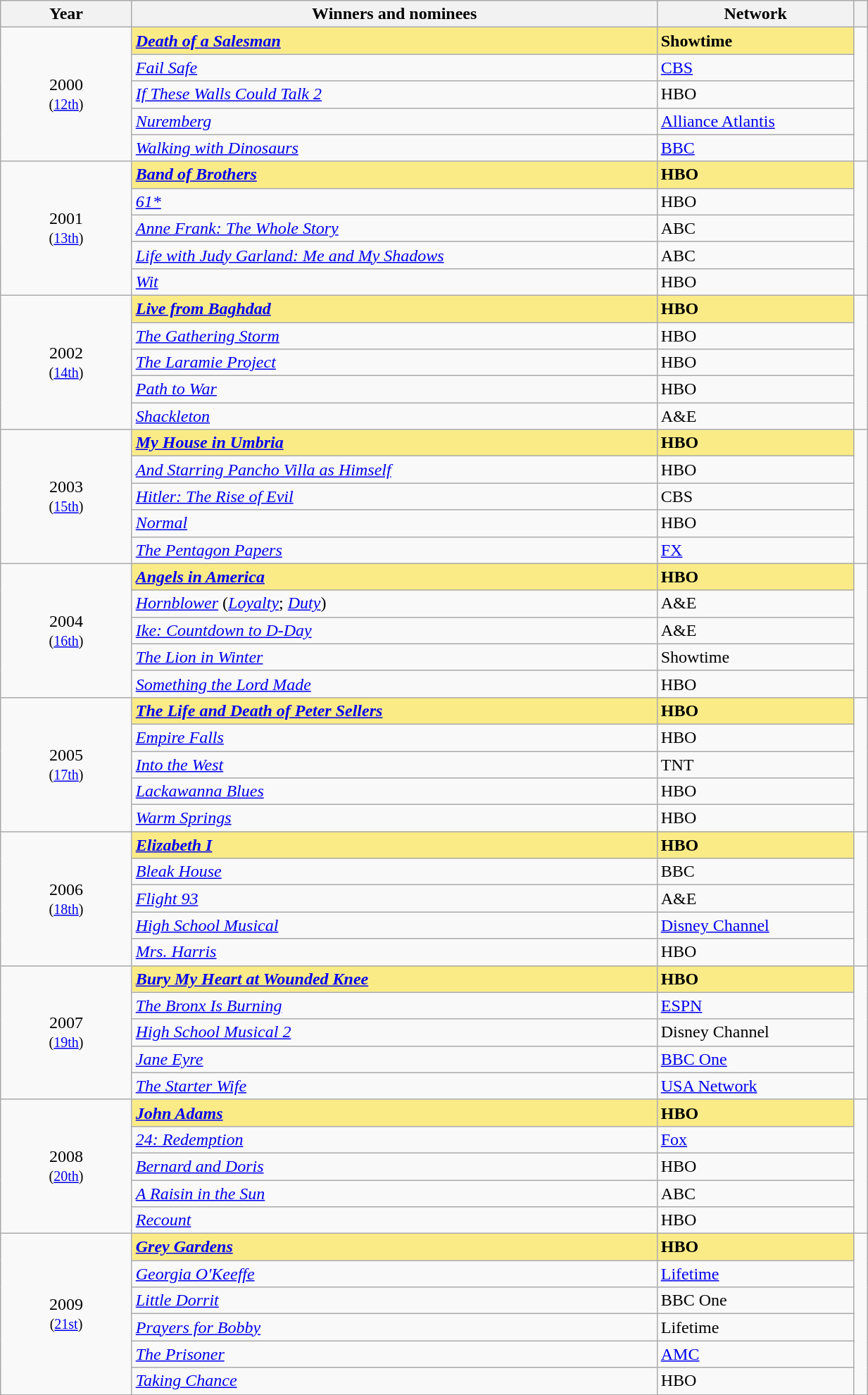<table class="wikitable" width="65%" cellpadding="5">
<tr>
<th width="10%"><strong>Year</strong></th>
<th width="40%"><strong>Winners and nominees</strong></th>
<th width="15%"><strong>Network</strong></th>
<th width="1%"><strong></strong></th>
</tr>
<tr>
<td rowspan="5" style="text-align:center;">2000<br><small>(<a href='#'>12th</a>)</small></td>
<td style="background:#FAEB86;"><strong><em><a href='#'>Death of a Salesman</a></em></strong></td>
<td style="background:#FAEB86;"><strong>Showtime</strong></td>
<td rowspan="5" style="text-align:center;"><br><br></td>
</tr>
<tr>
<td><em><a href='#'>Fail Safe</a></em></td>
<td><a href='#'>CBS</a></td>
</tr>
<tr>
<td><em><a href='#'>If These Walls Could Talk 2</a></em></td>
<td>HBO</td>
</tr>
<tr>
<td><em><a href='#'>Nuremberg</a></em></td>
<td><a href='#'>Alliance Atlantis</a></td>
</tr>
<tr>
<td><em><a href='#'>Walking with Dinosaurs</a></em></td>
<td><a href='#'>BBC</a></td>
</tr>
<tr>
<td rowspan="5" style="text-align:center;">2001<br><small>(<a href='#'>13th</a>)</small></td>
<td style="background:#FAEB86;"><strong><em><a href='#'>Band of Brothers</a></em></strong></td>
<td style="background:#FAEB86;"><strong>HBO</strong></td>
<td rowspan="5" style="text-align:center;"><br><br></td>
</tr>
<tr>
<td><em><a href='#'>61*</a></em></td>
<td>HBO</td>
</tr>
<tr>
<td><em><a href='#'>Anne Frank: The Whole Story</a></em></td>
<td>ABC</td>
</tr>
<tr>
<td><em><a href='#'>Life with Judy Garland: Me and My Shadows</a></em></td>
<td>ABC</td>
</tr>
<tr>
<td><em><a href='#'>Wit</a></em></td>
<td>HBO</td>
</tr>
<tr>
<td rowspan="5" style="text-align:center;">2002<br><small>(<a href='#'>14th</a>)</small></td>
<td style="background:#FAEB86;"><strong><em><a href='#'>Live from Baghdad</a></em></strong></td>
<td style="background:#FAEB86;"><strong>HBO</strong></td>
<td rowspan="5" style="text-align:center;"><br></td>
</tr>
<tr>
<td><em><a href='#'>The Gathering Storm</a></em></td>
<td>HBO</td>
</tr>
<tr>
<td><em><a href='#'>The Laramie Project</a></em></td>
<td>HBO</td>
</tr>
<tr>
<td><em><a href='#'>Path to War</a></em></td>
<td>HBO</td>
</tr>
<tr>
<td><em><a href='#'>Shackleton</a></em></td>
<td>A&E</td>
</tr>
<tr>
<td rowspan="5" style="text-align:center;">2003<br><small>(<a href='#'>15th</a>)</small></td>
<td style="background:#FAEB86;"><strong><em><a href='#'>My House in Umbria</a></em></strong></td>
<td style="background:#FAEB86;"><strong>HBO</strong></td>
<td rowspan="5" style="text-align:center;"><br><br></td>
</tr>
<tr>
<td><em><a href='#'>And Starring Pancho Villa as Himself</a></em></td>
<td>HBO</td>
</tr>
<tr>
<td><em><a href='#'>Hitler: The Rise of Evil</a></em></td>
<td>CBS</td>
</tr>
<tr>
<td><em><a href='#'>Normal</a></em></td>
<td>HBO</td>
</tr>
<tr>
<td><em><a href='#'>The Pentagon Papers</a></em></td>
<td><a href='#'>FX</a></td>
</tr>
<tr>
<td rowspan="5" style="text-align:center;">2004<br><small>(<a href='#'>16th</a>)</small></td>
<td style="background:#FAEB86;"><strong><em><a href='#'>Angels in America</a></em></strong></td>
<td style="background:#FAEB86;"><strong>HBO</strong></td>
<td rowspan="5" style="text-align:center;"><br></td>
</tr>
<tr>
<td><em><a href='#'>Hornblower</a></em> (<em><a href='#'>Loyalty</a></em>; <em><a href='#'>Duty</a></em>)</td>
<td>A&E</td>
</tr>
<tr>
<td><em><a href='#'>Ike: Countdown to D-Day</a></em></td>
<td>A&E</td>
</tr>
<tr>
<td><em><a href='#'>The Lion in Winter</a></em></td>
<td>Showtime</td>
</tr>
<tr>
<td><em><a href='#'>Something the Lord Made</a></em></td>
<td>HBO</td>
</tr>
<tr>
<td rowspan="5" style="text-align:center;">2005<br><small>(<a href='#'>17th</a>)</small></td>
<td style="background:#FAEB86;"><strong><em><a href='#'>The Life and Death of Peter Sellers</a></em></strong></td>
<td style="background:#FAEB86;"><strong>HBO</strong></td>
<td rowspan="5" style="text-align:center;"><br><br></td>
</tr>
<tr>
<td><em><a href='#'>Empire Falls</a></em></td>
<td>HBO</td>
</tr>
<tr>
<td><em><a href='#'>Into the West</a></em></td>
<td>TNT</td>
</tr>
<tr>
<td><em><a href='#'>Lackawanna Blues</a></em></td>
<td>HBO</td>
</tr>
<tr>
<td><em><a href='#'>Warm Springs</a></em></td>
<td>HBO</td>
</tr>
<tr>
<td rowspan="5" style="text-align:center;">2006<br><small>(<a href='#'>18th</a>)</small></td>
<td style="background:#FAEB86;"><strong><em><a href='#'>Elizabeth I</a></em></strong></td>
<td style="background:#FAEB86;"><strong>HBO</strong></td>
<td rowspan="5" style="text-align:center;"><br></td>
</tr>
<tr>
<td><em><a href='#'>Bleak House</a></em></td>
<td>BBC</td>
</tr>
<tr>
<td><em><a href='#'>Flight 93</a></em></td>
<td>A&E</td>
</tr>
<tr>
<td><em><a href='#'>High School Musical</a></em></td>
<td><a href='#'>Disney Channel</a></td>
</tr>
<tr>
<td><em><a href='#'>Mrs. Harris</a></em></td>
<td>HBO</td>
</tr>
<tr>
<td rowspan="5" style="text-align:center;">2007<br><small>(<a href='#'>19th</a>)</small></td>
<td style="background:#FAEB86;"><strong><em><a href='#'>Bury My Heart at Wounded Knee</a></em></strong></td>
<td style="background:#FAEB86;"><strong>HBO</strong></td>
<td rowspan="5" style="text-align:center;"></td>
</tr>
<tr>
<td><em><a href='#'>The Bronx Is Burning</a></em></td>
<td><a href='#'>ESPN</a></td>
</tr>
<tr>
<td><em><a href='#'>High School Musical 2</a></em></td>
<td>Disney Channel</td>
</tr>
<tr>
<td><em><a href='#'>Jane Eyre</a></em></td>
<td><a href='#'>BBC One</a></td>
</tr>
<tr>
<td><em><a href='#'>The Starter Wife</a></em></td>
<td><a href='#'>USA Network</a></td>
</tr>
<tr>
<td rowspan="5" style="text-align:center;">2008<br><small>(<a href='#'>20th</a>)</small></td>
<td style="background:#FAEB86;"><strong><em><a href='#'>John Adams</a></em></strong></td>
<td style="background:#FAEB86;"><strong>HBO</strong></td>
<td rowspan="5" style="text-align:center;"></td>
</tr>
<tr>
<td><em><a href='#'>24: Redemption</a></em></td>
<td><a href='#'>Fox</a></td>
</tr>
<tr>
<td><em><a href='#'>Bernard and Doris</a></em></td>
<td>HBO</td>
</tr>
<tr>
<td><em><a href='#'>A Raisin in the Sun</a></em></td>
<td>ABC</td>
</tr>
<tr>
<td><em><a href='#'>Recount</a></em></td>
<td>HBO</td>
</tr>
<tr>
<td rowspan="6" style="text-align:center;">2009<br><small>(<a href='#'>21st</a>)</small></td>
<td style="background:#FAEB86;"><strong><em><a href='#'>Grey Gardens</a></em></strong></td>
<td style="background:#FAEB86;"><strong>HBO</strong></td>
<td rowspan="6" style="text-align:center;"></td>
</tr>
<tr>
<td><em><a href='#'>Georgia O'Keeffe</a></em></td>
<td><a href='#'>Lifetime</a></td>
</tr>
<tr>
<td><em><a href='#'>Little Dorrit</a></em></td>
<td>BBC One</td>
</tr>
<tr>
<td><em><a href='#'>Prayers for Bobby</a></em></td>
<td>Lifetime</td>
</tr>
<tr>
<td><em><a href='#'>The Prisoner</a></em></td>
<td><a href='#'>AMC</a></td>
</tr>
<tr>
<td><em><a href='#'>Taking Chance</a></em></td>
<td>HBO</td>
</tr>
</table>
